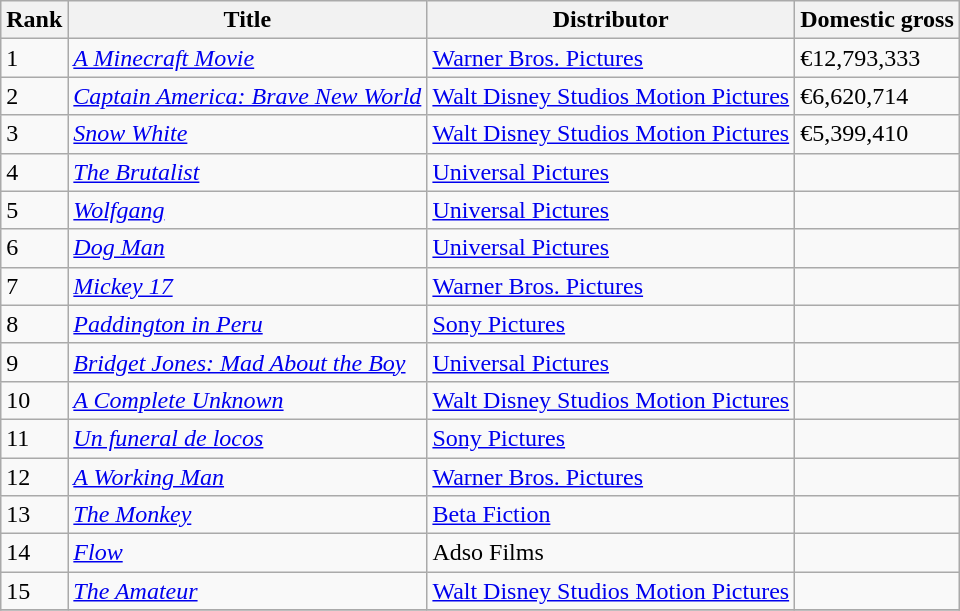<table class="wikitable sortable" style="margin:auto; margin:auto;">
<tr>
<th>Rank</th>
<th>Title</th>
<th>Distributor</th>
<th>Domestic gross</th>
</tr>
<tr>
<td>1</td>
<td><a href='#'><em>A Minecraft Movie</em></a></td>
<td><a href='#'>Warner Bros. Pictures</a></td>
<td>€12,793,333</td>
</tr>
<tr>
<td>2</td>
<td><em><a href='#'>Captain America: Brave New World</a></em></td>
<td><a href='#'>Walt Disney Studios Motion Pictures</a></td>
<td>€6,620,714</td>
</tr>
<tr>
<td>3</td>
<td><em><a href='#'>Snow White</a></em></td>
<td><a href='#'>Walt Disney Studios Motion Pictures</a></td>
<td>€5,399,410</td>
</tr>
<tr>
<td>4</td>
<td><em><a href='#'>The Brutalist</a></em></td>
<td><a href='#'>Universal Pictures</a></td>
<td></td>
</tr>
<tr>
<td>5</td>
<td><em><a href='#'>Wolfgang</a></em></td>
<td><a href='#'>Universal Pictures</a></td>
<td></td>
</tr>
<tr>
<td>6</td>
<td><em><a href='#'>Dog Man</a></em></td>
<td><a href='#'>Universal Pictures</a></td>
<td></td>
</tr>
<tr>
<td>7</td>
<td><em><a href='#'>Mickey 17</a></em></td>
<td><a href='#'>Warner Bros. Pictures</a></td>
<td></td>
</tr>
<tr>
<td>8</td>
<td><em><a href='#'>Paddington in Peru</a></em></td>
<td><a href='#'>Sony Pictures</a></td>
<td></td>
</tr>
<tr>
<td>9</td>
<td><em><a href='#'>Bridget Jones: Mad About the Boy</a></em></td>
<td><a href='#'>Universal Pictures</a></td>
<td></td>
</tr>
<tr>
<td>10</td>
<td><em><a href='#'>A Complete Unknown</a></em></td>
<td><a href='#'>Walt Disney Studios Motion Pictures</a></td>
<td></td>
</tr>
<tr>
<td>11</td>
<td><em><a href='#'>Un funeral de locos</a></em></td>
<td><a href='#'>Sony Pictures</a></td>
<td></td>
</tr>
<tr>
<td>12</td>
<td><em><a href='#'>A Working Man</a></em></td>
<td><a href='#'>Warner Bros. Pictures</a></td>
<td></td>
</tr>
<tr>
<td>13</td>
<td><em><a href='#'>The Monkey</a></em></td>
<td><a href='#'>Beta Fiction</a></td>
<td></td>
</tr>
<tr>
<td>14</td>
<td><em><a href='#'>Flow</a></em></td>
<td>Adso Films</td>
<td></td>
</tr>
<tr>
<td>15</td>
<td><a href='#'><em>The Amateur</em></a></td>
<td><a href='#'>Walt Disney Studios Motion Pictures</a></td>
<td></td>
</tr>
<tr>
</tr>
</table>
